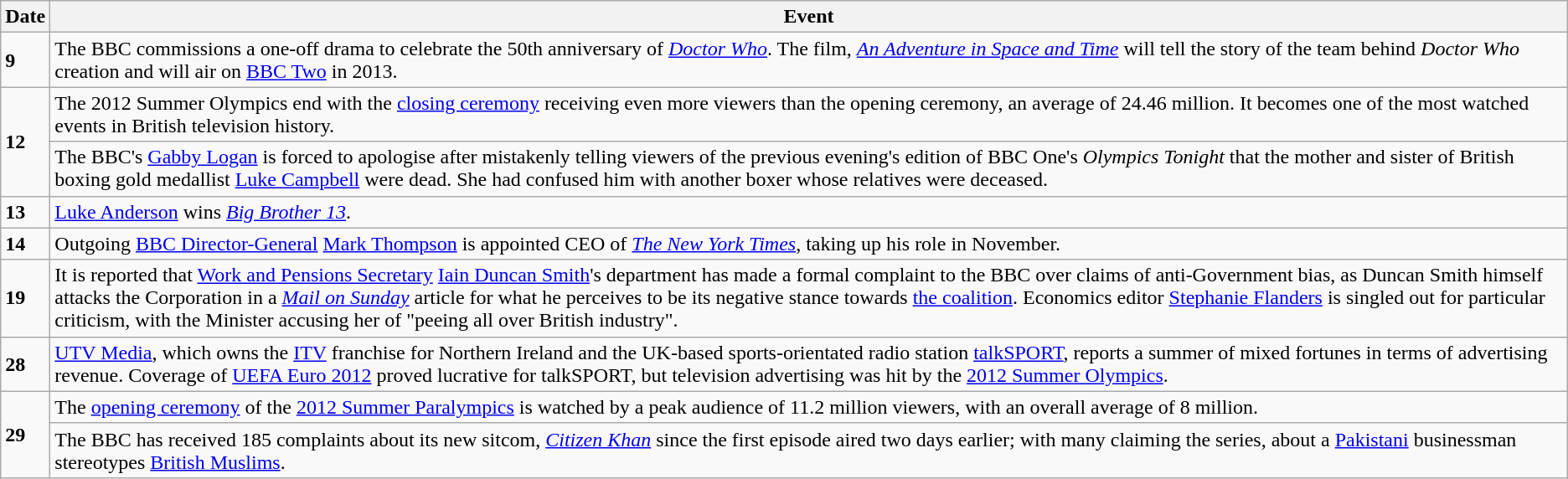<table class="wikitable">
<tr>
<th>Date</th>
<th>Event</th>
</tr>
<tr>
<td><strong>9</strong></td>
<td>The BBC commissions a one-off drama to celebrate the 50th anniversary of <em><a href='#'>Doctor Who</a></em>. The film, <em><a href='#'>An Adventure in Space and Time</a></em> will tell the story of the team behind <em>Doctor Who</em> creation and will air on <a href='#'>BBC Two</a> in 2013.</td>
</tr>
<tr>
<td rowspan=2><strong>12</strong></td>
<td>The 2012 Summer Olympics end with the <a href='#'>closing ceremony</a> receiving even more viewers than the opening ceremony, an average of 24.46 million. It becomes one of the most watched events in British television history.</td>
</tr>
<tr>
<td>The BBC's <a href='#'>Gabby Logan</a> is forced to apologise after mistakenly telling viewers of the previous evening's edition of BBC One's <em>Olympics Tonight</em> that the mother and sister of British boxing gold medallist <a href='#'>Luke Campbell</a> were dead. She had confused him with another boxer whose relatives were deceased.</td>
</tr>
<tr>
<td><strong>13</strong></td>
<td><a href='#'>Luke Anderson</a> wins <em><a href='#'>Big Brother 13</a></em>.</td>
</tr>
<tr>
<td><strong>14</strong></td>
<td>Outgoing <a href='#'>BBC Director-General</a> <a href='#'>Mark Thompson</a> is appointed CEO of <em><a href='#'>The New York Times</a></em>, taking up his role in November.</td>
</tr>
<tr>
<td><strong>19</strong></td>
<td>It is reported that <a href='#'>Work and Pensions Secretary</a> <a href='#'>Iain Duncan Smith</a>'s department has made a formal complaint to the BBC over claims of anti-Government bias, as Duncan Smith himself attacks the Corporation in a <em><a href='#'>Mail on Sunday</a></em> article for what he perceives to be its negative stance towards <a href='#'>the coalition</a>. Economics editor <a href='#'>Stephanie Flanders</a> is singled out for particular criticism, with the Minister accusing her of "peeing all over British industry".</td>
</tr>
<tr>
<td><strong>28</strong></td>
<td><a href='#'>UTV Media</a>, which owns the <a href='#'>ITV</a> franchise for Northern Ireland and the UK-based sports-orientated radio station <a href='#'>talkSPORT</a>, reports a summer of mixed fortunes in terms of advertising revenue. Coverage of <a href='#'>UEFA Euro 2012</a> proved lucrative for talkSPORT, but television advertising was hit by the <a href='#'>2012 Summer Olympics</a>.</td>
</tr>
<tr>
<td rowspan=2><strong>29</strong></td>
<td>The <a href='#'>opening ceremony</a> of the <a href='#'>2012 Summer Paralympics</a> is watched by a peak audience of 11.2 million viewers, with an overall average of 8 million.</td>
</tr>
<tr>
<td>The BBC has received 185 complaints about its new sitcom, <em><a href='#'>Citizen Khan</a></em> since the first episode aired two days earlier; with many claiming the series, about a <a href='#'>Pakistani</a> businessman stereotypes <a href='#'>British Muslims</a>.</td>
</tr>
</table>
